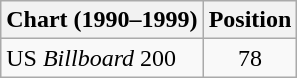<table class="wikitable sortable">
<tr>
<th>Chart (1990–1999)</th>
<th>Position</th>
</tr>
<tr>
<td>US <em>Billboard</em> 200</td>
<td style="text-align:center;">78</td>
</tr>
</table>
